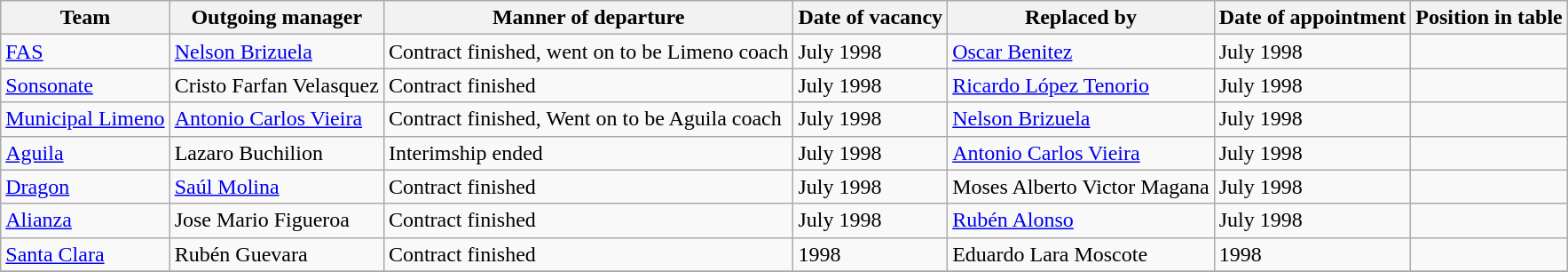<table class="wikitable">
<tr>
<th>Team</th>
<th>Outgoing manager</th>
<th>Manner of departure</th>
<th>Date of vacancy</th>
<th>Replaced by</th>
<th>Date of appointment</th>
<th>Position in table</th>
</tr>
<tr>
<td><a href='#'>FAS</a></td>
<td> <a href='#'>Nelson Brizuela</a></td>
<td>Contract finished, went on to be Limeno coach</td>
<td>July 1998</td>
<td> <a href='#'>Oscar Benitez</a></td>
<td>July 1998</td>
<td></td>
</tr>
<tr>
<td><a href='#'>Sonsonate</a></td>
<td> Cristo Farfan Velasquez</td>
<td>Contract finished</td>
<td>July 1998</td>
<td> <a href='#'>Ricardo López Tenorio</a></td>
<td>July 1998</td>
<td></td>
</tr>
<tr>
<td><a href='#'>Municipal Limeno</a></td>
<td> <a href='#'>Antonio Carlos Vieira</a></td>
<td>Contract finished, Went on to be Aguila coach</td>
<td>July 1998</td>
<td> <a href='#'>Nelson Brizuela</a></td>
<td>July 1998</td>
<td></td>
</tr>
<tr>
<td><a href='#'>Aguila</a></td>
<td> Lazaro Buchilion</td>
<td>Interimship ended</td>
<td>July 1998</td>
<td> <a href='#'>Antonio Carlos Vieira</a></td>
<td>July 1998</td>
<td></td>
</tr>
<tr>
<td><a href='#'>Dragon</a></td>
<td> <a href='#'>Saúl Molina</a></td>
<td>Contract finished</td>
<td>July 1998</td>
<td> Moses Alberto Victor Magana</td>
<td>July 1998</td>
<td></td>
</tr>
<tr>
<td><a href='#'>Alianza</a></td>
<td> Jose Mario Figueroa</td>
<td>Contract finished</td>
<td>July 1998</td>
<td> <a href='#'>Rubén Alonso</a></td>
<td>July 1998</td>
<td></td>
</tr>
<tr>
<td><a href='#'>Santa Clara</a></td>
<td> Rubén Guevara</td>
<td>Contract finished</td>
<td>1998</td>
<td> Eduardo Lara Moscote</td>
<td>1998</td>
<td></td>
</tr>
<tr>
</tr>
</table>
